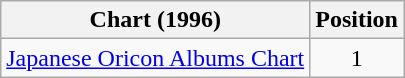<table class="wikitable" style="text-align:center;">
<tr>
<th>Chart (1996)</th>
<th>Position</th>
</tr>
<tr>
<td><a href='#'>Japanese Oricon Albums Chart</a></td>
<td>1</td>
</tr>
</table>
